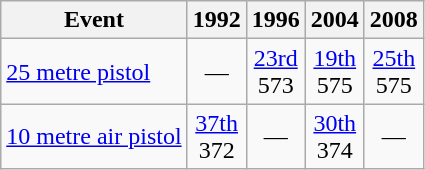<table class="wikitable" style="text-align: center;">
<tr>
<th>Event</th>
<th>1992</th>
<th>1996</th>
<th>2004</th>
<th>2008</th>
</tr>
<tr>
<td align="left"><a href='#'>25 metre pistol</a></td>
<td>—</td>
<td><a href='#'>23rd</a><br>573</td>
<td><a href='#'>19th</a><br>575</td>
<td><a href='#'>25th</a><br>575</td>
</tr>
<tr>
<td align="left"><a href='#'>10 metre air pistol</a></td>
<td><a href='#'>37th</a><br>372</td>
<td>—</td>
<td><a href='#'>30th</a><br>374</td>
<td>—</td>
</tr>
</table>
